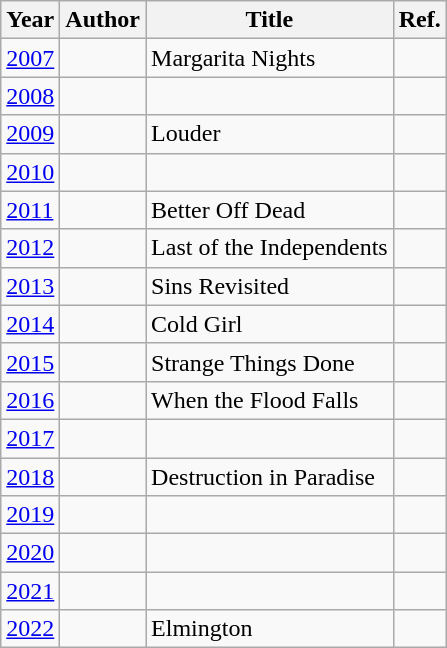<table class="wikitable sortable mw-collapsible">
<tr>
<th>Year</th>
<th>Author</th>
<th>Title</th>
<th>Ref.</th>
</tr>
<tr>
<td><a href='#'>2007</a></td>
<td></td>
<td>Margarita Nights</td>
<td></td>
</tr>
<tr>
<td><a href='#'>2008</a></td>
<td></td>
<td></td>
<td></td>
</tr>
<tr>
<td><a href='#'>2009</a></td>
<td></td>
<td>Louder</td>
<td></td>
</tr>
<tr>
<td><a href='#'>2010</a></td>
<td></td>
<td></td>
<td></td>
</tr>
<tr>
<td><a href='#'>2011</a></td>
<td></td>
<td>Better Off Dead</td>
<td></td>
</tr>
<tr>
<td><a href='#'>2012</a></td>
<td></td>
<td>Last of the Independents</td>
<td></td>
</tr>
<tr>
<td><a href='#'>2013</a></td>
<td></td>
<td>Sins Revisited</td>
<td></td>
</tr>
<tr>
<td><a href='#'>2014</a></td>
<td></td>
<td>Cold Girl</td>
<td></td>
</tr>
<tr>
<td><a href='#'>2015</a></td>
<td></td>
<td>Strange Things Done</td>
<td></td>
</tr>
<tr>
<td><a href='#'>2016</a></td>
<td></td>
<td>When the Flood Falls</td>
<td></td>
</tr>
<tr>
<td><a href='#'>2017</a></td>
<td></td>
<td></td>
<td></td>
</tr>
<tr>
<td><a href='#'>2018</a></td>
<td></td>
<td>Destruction in Paradise</td>
<td></td>
</tr>
<tr>
<td><a href='#'>2019</a></td>
<td></td>
<td></td>
<td></td>
</tr>
<tr>
<td><a href='#'>2020</a></td>
<td></td>
<td></td>
<td></td>
</tr>
<tr>
<td><a href='#'>2021</a></td>
<td></td>
<td></td>
<td></td>
</tr>
<tr>
<td><a href='#'>2022</a></td>
<td></td>
<td>Elmington</td>
<td></td>
</tr>
</table>
